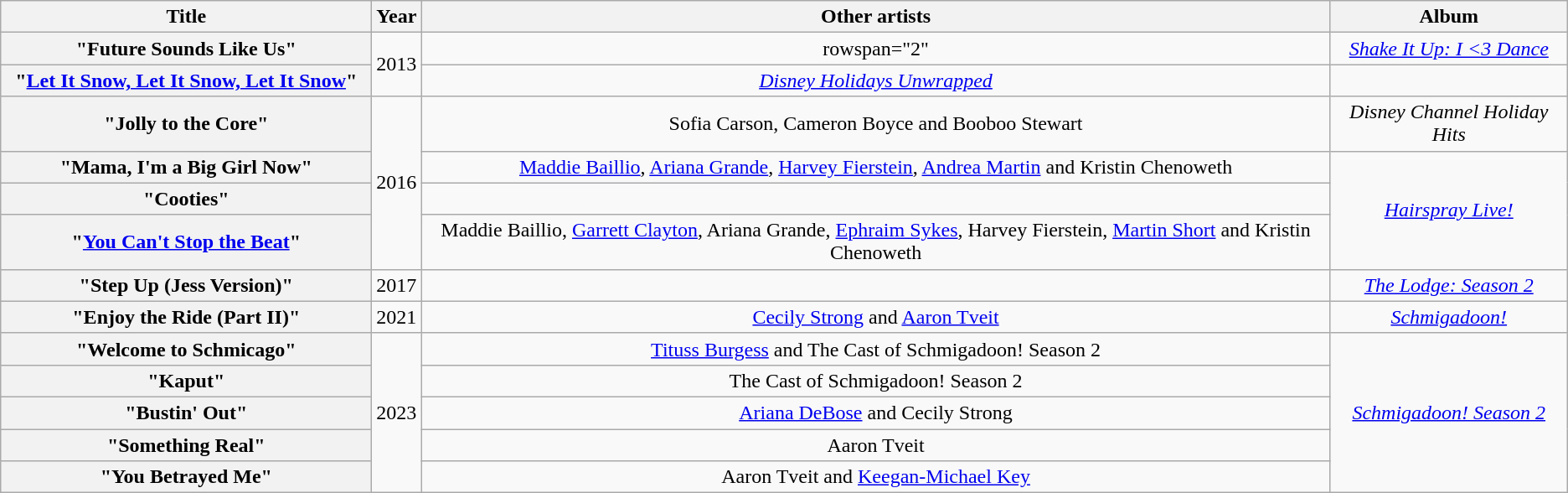<table class="wikitable plainrowheaders" style="text-align:center;">
<tr>
<th scope="col" style="width:18em;">Title</th>
<th scope="col">Year</th>
<th scope="col">Other artists</th>
<th scope="col">Album</th>
</tr>
<tr>
<th scope="row">"Future Sounds Like Us"</th>
<td rowspan="2">2013</td>
<td>rowspan="2" </td>
<td><em><a href='#'>Shake It Up: I <3 Dance</a></em></td>
</tr>
<tr>
<th scope="row">"<a href='#'>Let It Snow, Let It Snow, Let It Snow</a>"</th>
<td><em><a href='#'>Disney Holidays Unwrapped</a></em></td>
</tr>
<tr>
<th scope="row">"Jolly to the Core"</th>
<td rowspan="4">2016</td>
<td>Sofia Carson, Cameron Boyce and Booboo Stewart</td>
<td><em>Disney Channel Holiday Hits</em></td>
</tr>
<tr>
<th scope="row">"Mama, I'm a Big Girl Now"</th>
<td><a href='#'>Maddie Baillio</a>, <a href='#'>Ariana Grande</a>, <a href='#'>Harvey Fierstein</a>, <a href='#'>Andrea Martin</a> and Kristin Chenoweth</td>
<td rowspan="3"><em><a href='#'>Hairspray Live!</a></em></td>
</tr>
<tr>
<th scope="row">"Cooties"</th>
<td></td>
</tr>
<tr>
<th scope="row">"<a href='#'>You Can't Stop the Beat</a>"</th>
<td>Maddie Baillio, <a href='#'>Garrett Clayton</a>, Ariana Grande, <a href='#'>Ephraim Sykes</a>, Harvey Fierstein, <a href='#'>Martin Short</a> and Kristin Chenoweth</td>
</tr>
<tr>
<th scope="row">"Step Up (Jess Version)"</th>
<td>2017</td>
<td></td>
<td><em><a href='#'>The Lodge: Season 2</a></em></td>
</tr>
<tr>
<th scope="row">"Enjoy the Ride (Part II)"</th>
<td>2021</td>
<td><a href='#'>Cecily Strong</a> and <a href='#'>Aaron Tveit</a></td>
<td><em><a href='#'>Schmigadoon!</a></em></td>
</tr>
<tr>
<th scope="row">"Welcome to Schmicago"</th>
<td rowspan="5">2023</td>
<td><a href='#'>Tituss Burgess</a> and The Cast of Schmigadoon! Season 2</td>
<td rowspan="5"><em><a href='#'>Schmigadoon! Season 2</a></em></td>
</tr>
<tr>
<th scope="row">"Kaput"</th>
<td>The Cast of Schmigadoon! Season 2</td>
</tr>
<tr>
<th scope="row">"Bustin' Out"</th>
<td><a href='#'>Ariana DeBose</a> and Cecily Strong</td>
</tr>
<tr>
<th scope="row">"Something Real"</th>
<td>Aaron Tveit</td>
</tr>
<tr>
<th scope="row">"You Betrayed Me"</th>
<td>Aaron Tveit and <a href='#'>Keegan-Michael Key</a></td>
</tr>
</table>
